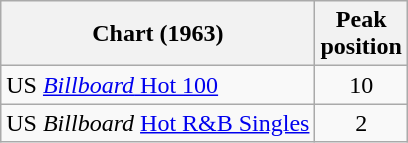<table class="wikitable sortable">
<tr>
<th>Chart (1963)</th>
<th>Peak<br>position</th>
</tr>
<tr>
<td align="left">US <a href='#'><em>Billboard</em> Hot 100</a></td>
<td align="center">10</td>
</tr>
<tr>
<td align="left">US <em>Billboard</em> <a href='#'>Hot R&B Singles</a></td>
<td align="center">2</td>
</tr>
</table>
